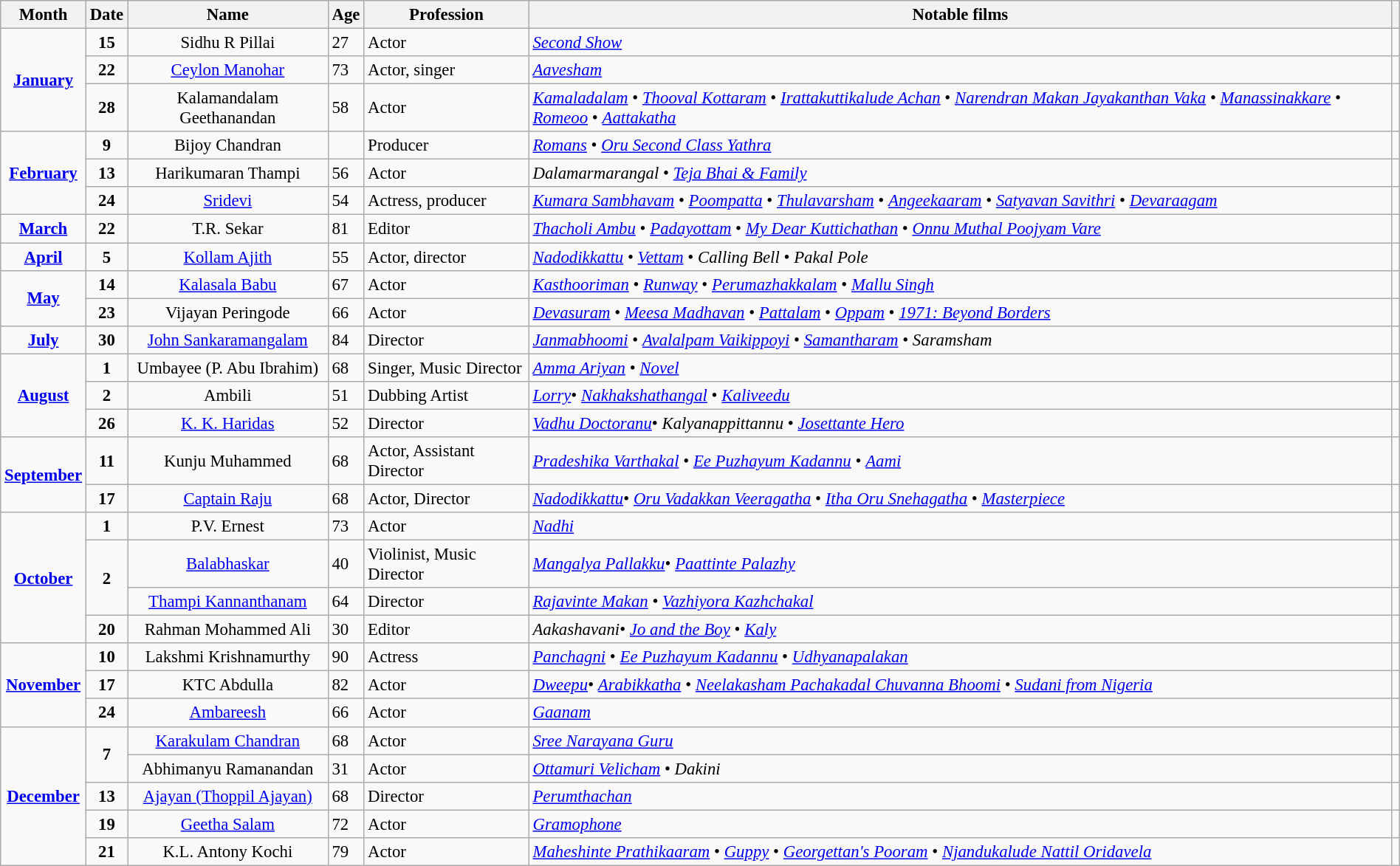<table class="wikitable sortable"  style="width:100%; font-size:95%;">
<tr>
<th scope="col">Month</th>
<th scope="col">Date</th>
<th scope="col">Name</th>
<th scope="col">Age</th>
<th scope="col">Profession</th>
<th scope="col" class="unsortable">Notable films</th>
<th scope="col" class="unsortable"></th>
</tr>
<tr>
<td rowspan="3" style="text-align:center;"><strong><a href='#'>January</a></strong></td>
<td style="text-align:center;"><strong>15</strong></td>
<td style="text-align:center;">Sidhu R Pillai</td>
<td>27</td>
<td>Actor</td>
<td><em><a href='#'>Second Show</a></em></td>
<td></td>
</tr>
<tr>
<td style="text-align:center;"><strong>22</strong></td>
<td style="text-align:center;"><a href='#'>Ceylon Manohar</a></td>
<td>73</td>
<td>Actor, singer</td>
<td><em><a href='#'>Aavesham</a></em></td>
<td></td>
</tr>
<tr>
<td style="text-align:center;"><strong>28</strong></td>
<td style="text-align:center;">Kalamandalam Geethanandan</td>
<td>58</td>
<td>Actor</td>
<td><em><a href='#'>Kamaladalam</a></em> •  <em><a href='#'>Thooval Kottaram</a></em> •<em> <a href='#'>Irattakuttikalude Achan</a></em> • <em><a href='#'>Narendran Makan Jayakanthan Vaka</a></em> • <em><a href='#'>Manassinakkare</a></em> • <em><a href='#'>Romeoo</a></em> • <em><a href='#'>Aattakatha</a></em></td>
<td></td>
</tr>
<tr>
<td rowspan="3" style="text-align:center;"><strong><a href='#'>February</a></strong></td>
<td style="text-align:center;"><strong>9</strong></td>
<td style="text-align:center;">Bijoy Chandran</td>
<td></td>
<td>Producer</td>
<td><em><a href='#'>Romans</a></em> • <em><a href='#'>Oru Second Class Yathra</a></em></td>
<td></td>
</tr>
<tr>
<td style="text-align:center;"><strong>13</strong></td>
<td style="text-align:center;">Harikumaran Thampi</td>
<td>56</td>
<td>Actor</td>
<td><em>Dalamarmarangal</em> • <em><a href='#'>Teja Bhai & Family</a></em></td>
<td></td>
</tr>
<tr>
<td style="text-align:center;"><strong>24</strong></td>
<td style="text-align:center;"><a href='#'>Sridevi</a></td>
<td>54</td>
<td>Actress, producer</td>
<td><em><a href='#'>Kumara Sambhavam</a></em> • <em><a href='#'>Poompatta</a></em> • <em><a href='#'>Thulavarsham</a></em> • <em><a href='#'>Angeekaaram</a></em> • <em><a href='#'>Satyavan Savithri</a></em> • <em><a href='#'>Devaraagam</a></em></td>
<td></td>
</tr>
<tr>
<td style="text-align:center;"><strong><a href='#'>March</a></strong></td>
<td style="text-align:center;"><strong>22</strong></td>
<td style="text-align:center;">T.R. Sekar</td>
<td>81</td>
<td>Editor</td>
<td><em><a href='#'>Thacholi Ambu</a></em>  • <em><a href='#'>Padayottam</a></em>  • <em><a href='#'>My Dear Kuttichathan</a></em>  • <em><a href='#'>Onnu Muthal Poojyam Vare</a></em></td>
<td></td>
</tr>
<tr>
<td style="text-align:center;"><strong><a href='#'>April</a></strong></td>
<td style="text-align:center;"><strong>5</strong></td>
<td style="text-align:center;"><a href='#'>Kollam Ajith</a></td>
<td>55</td>
<td>Actor, director</td>
<td><em><a href='#'>Nadodikkattu</a></em> • <em><a href='#'>Vettam</a></em> • <em>Calling Bell</em> •  <em>Pakal Pole</em></td>
<td><br></td>
</tr>
<tr>
<td rowspan="2" style="text-align:center;"><strong><a href='#'>May</a></strong></td>
<td style="text-align:center;"><strong>14</strong></td>
<td style="text-align:center;"><a href='#'>Kalasala Babu</a></td>
<td>67</td>
<td>Actor</td>
<td><em><a href='#'>Kasthooriman</a></em> • <em><a href='#'>Runway</a></em> • <em><a href='#'>Perumazhakkalam</a></em> •  <em><a href='#'>Mallu Singh</a></em></td>
<td><br></td>
</tr>
<tr>
<td style="text-align:center;"><strong>23</strong></td>
<td style="text-align:center;">Vijayan Peringode</td>
<td>66</td>
<td>Actor</td>
<td><em><a href='#'>Devasuram</a></em> • <em><a href='#'>Meesa Madhavan</a></em> • <em><a href='#'>Pattalam</a></em> •  <em><a href='#'>Oppam</a></em> • <em><a href='#'>1971: Beyond Borders</a></em></td>
<td><br></td>
</tr>
<tr>
<td rowspan="1" style="text-align:center;"><strong><a href='#'>July</a></strong></td>
<td style="text-align:center;"><strong>30</strong></td>
<td style="text-align:center;"><a href='#'>John Sankaramangalam</a></td>
<td>84</td>
<td>Director</td>
<td><em><a href='#'>Janmabhoomi</a></em> • <em><a href='#'>Avalalpam Vaikippoyi</a></em> •  <em><a href='#'>Samantharam</a></em> • <em>Saramsham</em></td>
<td></td>
</tr>
<tr>
<td rowspan="3" style="text-align:center;"><strong><a href='#'>August</a></strong></td>
<td style="text-align:center;"><strong>1</strong></td>
<td style="text-align:center;">Umbayee (P. Abu Ibrahim)</td>
<td>68</td>
<td>Singer, Music Director</td>
<td><em><a href='#'>Amma Ariyan</a></em> • <em><a href='#'>Novel</a></em></td>
<td><br></td>
</tr>
<tr>
<td style="text-align:center;"><strong>2</strong></td>
<td style="text-align:center;">Ambili</td>
<td>51</td>
<td>Dubbing Artist</td>
<td><em><a href='#'>Lorry</a></em>• <em><a href='#'>Nakhakshathangal</a></em> • <em><a href='#'>Kaliveedu</a></em></td>
<td></td>
</tr>
<tr>
<td style="text-align:center;"><strong>26</strong></td>
<td style="text-align:center;"><a href='#'>K. K. Haridas</a></td>
<td>52</td>
<td>Director</td>
<td><em><a href='#'>Vadhu Doctoranu</a></em>• <em>Kalyanappittannu</em> • <em><a href='#'>Josettante Hero</a></em></td>
<td></td>
</tr>
<tr>
<td rowspan="2" style="text-align:center;"><strong><a href='#'>September</a></strong></td>
<td style="text-align:center;"><strong>11</strong></td>
<td style="text-align:center;">Kunju Muhammed</td>
<td>68</td>
<td>Actor, Assistant Director</td>
<td><em><a href='#'>Pradeshika Varthakal</a></em> • <em><a href='#'>Ee Puzhayum Kadannu</a></em> • <em><a href='#'>Aami</a></em></td>
<td></td>
</tr>
<tr>
<td style="text-align:center;"><strong>17</strong></td>
<td style="text-align:center;"><a href='#'>Captain Raju</a></td>
<td>68</td>
<td>Actor, Director</td>
<td><em><a href='#'>Nadodikkattu</a></em>• <em><a href='#'>Oru Vadakkan Veeragatha</a></em> • <em><a href='#'>Itha Oru Snehagatha</a></em> • <em><a href='#'>Masterpiece</a></em></td>
<td></td>
</tr>
<tr>
<td rowspan="4" style="text-align:center;"><strong><a href='#'>October</a></strong></td>
<td style="text-align:center;"><strong>1</strong></td>
<td style="text-align:center;">P.V. Ernest</td>
<td>73</td>
<td>Actor</td>
<td><em><a href='#'>Nadhi</a></em></td>
<td></td>
</tr>
<tr>
<td rowspan="2" style="text-align:center;"><strong>2</strong></td>
<td style="text-align:center;"><a href='#'>Balabhaskar</a></td>
<td>40</td>
<td>Violinist, Music Director</td>
<td><em><a href='#'>Mangalya Pallakku</a></em>• <em><a href='#'>Paattinte Palazhy</a></em></td>
<td></td>
</tr>
<tr>
<td style="text-align:center;"><a href='#'>Thampi Kannanthanam</a></td>
<td>64</td>
<td>Director</td>
<td><em><a href='#'>Rajavinte Makan</a></em> • <em><a href='#'>Vazhiyora Kazhchakal</a></em></td>
<td></td>
</tr>
<tr>
<td style="text-align:center;"><strong>20</strong></td>
<td style="text-align:center;">Rahman Mohammed Ali</td>
<td>30</td>
<td>Editor</td>
<td><em>Aakashavani</em>• <em><a href='#'>Jo and the Boy</a></em> • <em><a href='#'>Kaly</a></em></td>
<td></td>
</tr>
<tr>
<td rowspan="3" style="text-align:center;"><strong><a href='#'>November</a></strong></td>
<td style="text-align:center;"><strong>10</strong></td>
<td style="text-align:center;">Lakshmi Krishnamurthy</td>
<td>90</td>
<td>Actress</td>
<td><em><a href='#'>Panchagni</a></em> • <em><a href='#'>Ee Puzhayum Kadannu</a></em> • <em><a href='#'>Udhyanapalakan</a></em></td>
<td></td>
</tr>
<tr>
<td style="text-align:center;"><strong>17</strong></td>
<td style="text-align:center;">KTC Abdulla</td>
<td>82</td>
<td>Actor</td>
<td><em><a href='#'>Dweepu</a></em>• <em><a href='#'>Arabikkatha</a></em> • <em><a href='#'>Neelakasham Pachakadal Chuvanna Bhoomi</a></em> • <em><a href='#'>Sudani from Nigeria</a></em></td>
<td></td>
</tr>
<tr>
<td style="text-align:center;"><strong>24</strong></td>
<td style="text-align:center;"><a href='#'>Ambareesh</a></td>
<td>66</td>
<td>Actor</td>
<td><em><a href='#'>Gaanam</a></em></td>
<td></td>
</tr>
<tr>
<td rowspan="5" style="text-align:center;"><strong><a href='#'>December</a></strong></td>
<td rowspan="2" style="text-align:center;"><strong>7</strong></td>
<td style="text-align:center;"><a href='#'>Karakulam Chandran</a></td>
<td>68</td>
<td>Actor</td>
<td><em><a href='#'>Sree Narayana Guru</a></em></td>
<td></td>
</tr>
<tr>
<td style="text-align:center;">Abhimanyu Ramanandan</td>
<td>31</td>
<td>Actor</td>
<td><em><a href='#'>Ottamuri Velicham</a></em> • <em>Dakini</em></td>
<td></td>
</tr>
<tr>
<td style="text-align:center;"><strong>13</strong></td>
<td style="text-align:center;"><a href='#'>Ajayan (Thoppil Ajayan)</a></td>
<td>68</td>
<td>Director</td>
<td><em><a href='#'>Perumthachan</a></em></td>
<td></td>
</tr>
<tr>
<td style="text-align:center;"><strong>19</strong></td>
<td style="text-align:center;"><a href='#'>Geetha Salam</a></td>
<td>72</td>
<td>Actor</td>
<td><em><a href='#'>Gramophone</a></em></td>
<td></td>
</tr>
<tr>
<td style="text-align:center;"><strong>21</strong></td>
<td style="text-align:center;">K.L. Antony Kochi</td>
<td>79</td>
<td>Actor</td>
<td><em><a href='#'>Maheshinte Prathikaaram</a></em> • <em><a href='#'>Guppy</a></em>  • <em><a href='#'>Georgettan's Pooram</a></em> • <em><a href='#'>Njandukalude Nattil Oridavela</a></em></td>
<td></td>
</tr>
</table>
